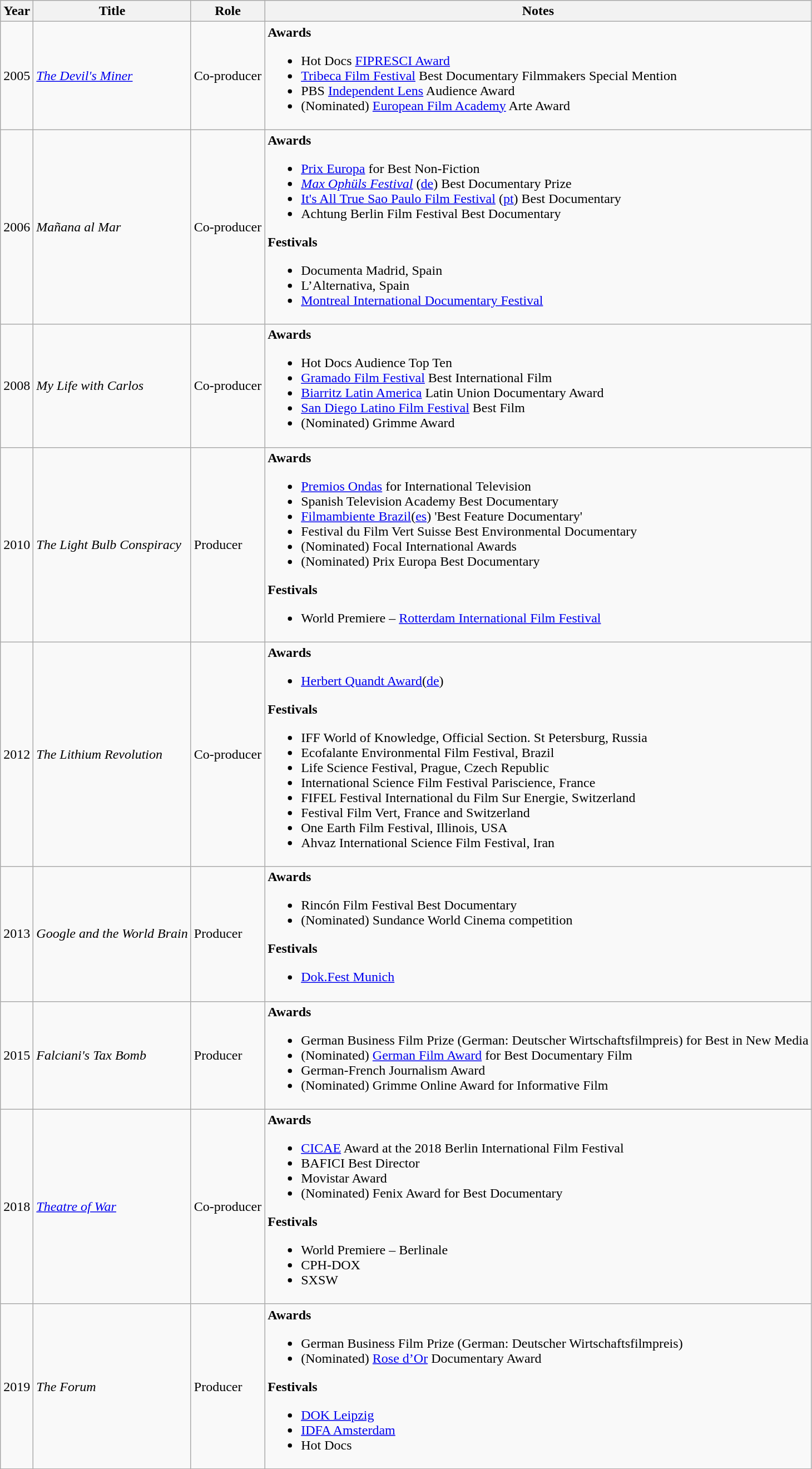<table class="wikitable">
<tr>
<th>Year</th>
<th>Title</th>
<th>Role</th>
<th>Notes</th>
</tr>
<tr>
<td>2005</td>
<td><em><a href='#'>The Devil's Miner</a></em></td>
<td>Co-producer</td>
<td><strong>Awards</strong><br><ul><li>Hot Docs <a href='#'>FIPRESCI Award</a></li><li><a href='#'>Tribeca Film Festival</a> Best Documentary Filmmakers Special Mention</li><li>PBS <a href='#'>Independent Lens</a> Audience Award</li><li>(Nominated) <a href='#'>European Film Academy</a> Arte Award</li></ul></td>
</tr>
<tr>
<td>2006</td>
<td><em>Mañana al Mar</em></td>
<td>Co-producer</td>
<td><strong>Awards</strong><br><ul><li><a href='#'>Prix Europa</a> for Best Non-Fiction</li><li><em><a href='#'>Max Ophüls Festival</a></em> (<a href='#'>de</a>) Best Documentary Prize</li><li><a href='#'>It's All True Sao Paulo Film Festival</a> (<a href='#'>pt</a>) Best Documentary</li><li>Achtung Berlin Film Festival Best Documentary</li></ul><strong>Festivals</strong><ul><li>Documenta Madrid, Spain</li><li>L’Alternativa, Spain</li><li><a href='#'>Montreal International Documentary Festival</a></li></ul></td>
</tr>
<tr>
<td>2008</td>
<td><em>My Life with Carlos</em></td>
<td>Co-producer</td>
<td><strong>Awards</strong><br><ul><li>Hot Docs Audience Top Ten</li><li><a href='#'>Gramado Film Festival</a> Best International Film</li><li><a href='#'>Biarritz Latin America</a> Latin Union Documentary Award</li><li><a href='#'>San Diego Latino Film Festival</a> Best Film</li><li>(Nominated) Grimme Award</li></ul></td>
</tr>
<tr>
<td>2010</td>
<td><em>The Light Bulb Conspiracy</em></td>
<td>Producer</td>
<td><strong>Awards</strong><br><ul><li><a href='#'>Premios Ondas</a> for International Television</li><li>Spanish Television Academy Best Documentary</li><li><a href='#'>Filmambiente Brazil</a>(<a href='#'>es</a>)  'Best Feature Documentary'</li><li>Festival du Film Vert Suisse Best Environmental Documentary</li><li>(Nominated) Focal International Awards</li><li>(Nominated) Prix Europa Best Documentary</li></ul><strong>Festivals</strong><ul><li>World Premiere – <a href='#'>Rotterdam International Film Festival</a></li></ul></td>
</tr>
<tr>
<td>2012</td>
<td><em>The Lithium Revolution</em></td>
<td>Co-producer</td>
<td><strong>Awards</strong><br><ul><li><a href='#'>Herbert Quandt Award</a>(<a href='#'>de</a>)</li></ul><strong>Festivals</strong><ul><li>IFF World of Knowledge, Official Section. St Petersburg, Russia</li><li>Ecofalante Environmental Film Festival, Brazil</li><li>Life Science Festival, Prague, Czech Republic</li><li>International Science Film Festival Pariscience, France</li><li>FIFEL Festival International du Film Sur Energie, Switzerland</li><li>Festival Film Vert, France and Switzerland</li><li>One Earth Film Festival, Illinois, USA</li><li>Ahvaz International Science Film Festival, Iran</li></ul></td>
</tr>
<tr>
<td>2013</td>
<td><em>Google and the World Brain</em></td>
<td>Producer</td>
<td><strong>Awards</strong><br><ul><li>Rincón Film Festival Best Documentary</li><li>(Nominated) Sundance World Cinema competition</li></ul><strong>Festivals</strong><ul><li><a href='#'>Dok.Fest Munich</a></li></ul></td>
</tr>
<tr>
<td>2015</td>
<td><em>Falciani's Tax Bomb</em></td>
<td>Producer</td>
<td><strong>Awards</strong><br><ul><li>German Business Film Prize (German: Deutscher Wirtschaftsfilmpreis) for Best in New Media</li><li>(Nominated) <a href='#'>German Film Award</a> for Best Documentary Film</li><li>German-French Journalism Award</li><li>(Nominated) Grimme Online Award for Informative Film</li></ul></td>
</tr>
<tr>
<td>2018</td>
<td><em><a href='#'>Theatre of War</a></em></td>
<td>Co-producer</td>
<td><strong>Awards</strong><br><ul><li><a href='#'>CICAE</a> Award at the 2018 Berlin International Film Festival</li><li>BAFICI Best Director</li><li>Movistar Award</li><li>(Nominated) Fenix Award for Best Documentary</li></ul><strong>Festivals</strong><ul><li>World Premiere – Berlinale</li><li>CPH-DOX</li><li>SXSW</li></ul></td>
</tr>
<tr>
<td>2019</td>
<td><em>The Forum</em></td>
<td>Producer</td>
<td><strong>Awards</strong><br><ul><li>German Business Film Prize (German: Deutscher Wirtschaftsfilmpreis)</li><li>(Nominated) <a href='#'>Rose d’Or</a> Documentary Award</li></ul><strong>Festivals</strong><ul><li><a href='#'>DOK Leipzig</a></li><li><a href='#'>IDFA Amsterdam</a></li><li>Hot Docs</li></ul></td>
</tr>
</table>
